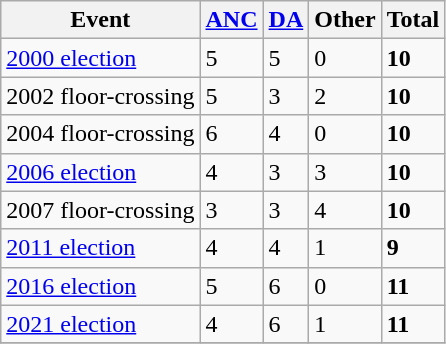<table class="wikitable">
<tr>
<th>Event</th>
<th><a href='#'>ANC</a></th>
<th><a href='#'>DA</a></th>
<th>Other</th>
<th>Total</th>
</tr>
<tr>
<td><a href='#'>2000 election</a></td>
<td>5</td>
<td>5</td>
<td>0</td>
<td><strong>10</strong></td>
</tr>
<tr>
<td>2002 floor-crossing</td>
<td>5</td>
<td>3</td>
<td>2</td>
<td><strong>10</strong></td>
</tr>
<tr>
<td>2004 floor-crossing</td>
<td>6</td>
<td>4</td>
<td>0</td>
<td><strong>10</strong></td>
</tr>
<tr>
<td><a href='#'>2006 election</a></td>
<td>4</td>
<td>3</td>
<td>3</td>
<td><strong>10</strong></td>
</tr>
<tr>
<td>2007 floor-crossing</td>
<td>3</td>
<td>3</td>
<td>4</td>
<td><strong>10</strong></td>
</tr>
<tr>
<td><a href='#'>2011 election</a></td>
<td>4</td>
<td>4</td>
<td>1</td>
<td><strong>9</strong></td>
</tr>
<tr>
<td><a href='#'>2016 election</a></td>
<td>5</td>
<td>6</td>
<td>0</td>
<td><strong>11</strong></td>
</tr>
<tr>
<td><a href='#'>2021 election</a></td>
<td>4</td>
<td>6</td>
<td>1</td>
<td><strong>11</strong></td>
</tr>
<tr>
</tr>
</table>
